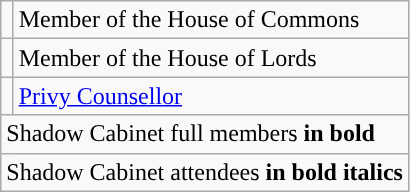<table class="wikitable">
<tr>
<td style="background: "></td>
<td>Member of the House of Commons</td>
</tr>
<tr>
<td style="background: "></td>
<td>Member of the House of Lords</td>
</tr>
<tr>
<td style="background: "></td>
<td><a href='#'>Privy Counsellor</a></td>
</tr>
<tr>
<td colspan="2">Shadow Cabinet full members <strong>in bold</strong></td>
</tr>
<tr>
<td colspan="2">Shadow Cabinet attendees <strong>in bold italics</strong></td>
</tr>
</table>
